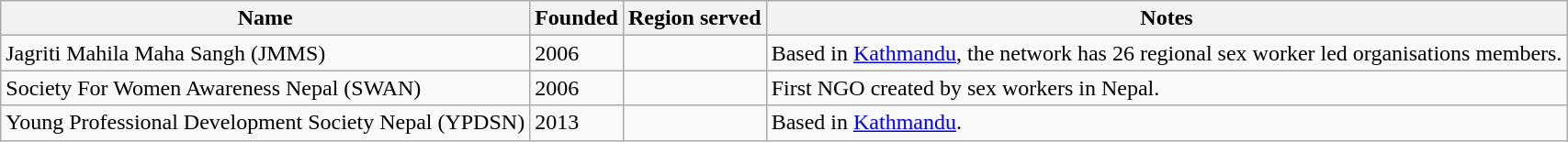<table class="wikitable sortable">
<tr>
<th>Name</th>
<th>Founded</th>
<th>Region served</th>
<th>Notes</th>
</tr>
<tr>
<td>Jagriti Mahila Maha Sangh (JMMS)</td>
<td>2006</td>
<td></td>
<td>Based in <a href='#'>Kathmandu</a>, the network has 26 regional sex worker led organisations members.</td>
</tr>
<tr>
<td>Society For Women Awareness Nepal (SWAN)</td>
<td>2006</td>
<td></td>
<td>First NGO created by sex workers in Nepal.</td>
</tr>
<tr>
<td>Young Professional Development Society Nepal (YPDSN)</td>
<td>2013</td>
<td></td>
<td>Based in <a href='#'>Kathmandu</a>.</td>
</tr>
</table>
